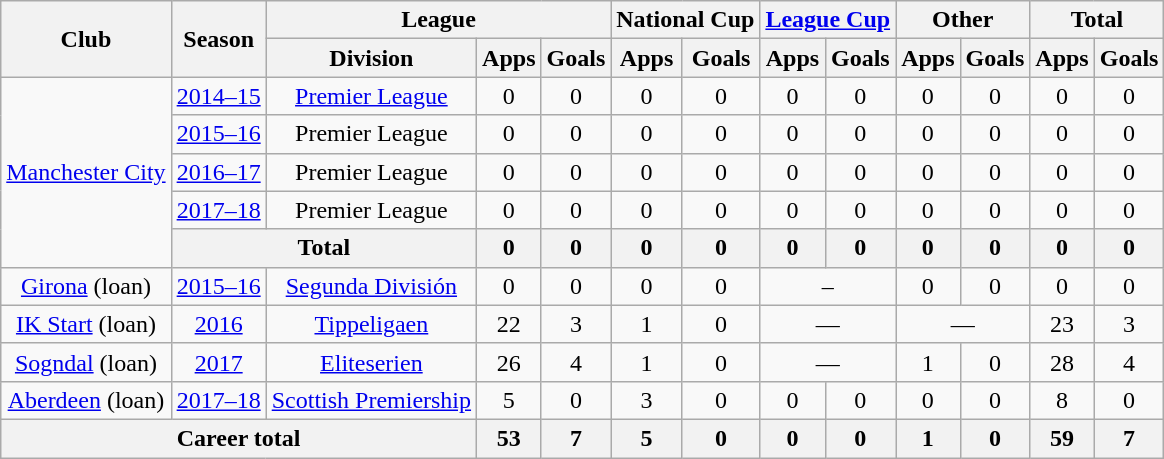<table class="wikitable" style="text-align:center">
<tr>
<th rowspan="2">Club</th>
<th rowspan="2">Season</th>
<th colspan="3">League</th>
<th colspan="2">National Cup</th>
<th colspan="2"><a href='#'>League Cup</a></th>
<th colspan="2">Other</th>
<th colspan="2">Total</th>
</tr>
<tr>
<th>Division</th>
<th>Apps</th>
<th>Goals</th>
<th>Apps</th>
<th>Goals</th>
<th>Apps</th>
<th>Goals</th>
<th>Apps</th>
<th>Goals</th>
<th>Apps</th>
<th>Goals</th>
</tr>
<tr>
<td rowspan="5"><a href='#'>Manchester City</a></td>
<td><a href='#'>2014–15</a></td>
<td><a href='#'>Premier League</a></td>
<td>0</td>
<td>0</td>
<td>0</td>
<td>0</td>
<td>0</td>
<td>0</td>
<td>0</td>
<td>0</td>
<td>0</td>
<td>0</td>
</tr>
<tr>
<td><a href='#'>2015–16</a></td>
<td>Premier League</td>
<td>0</td>
<td>0</td>
<td>0</td>
<td>0</td>
<td>0</td>
<td>0</td>
<td>0</td>
<td>0</td>
<td>0</td>
<td>0</td>
</tr>
<tr>
<td><a href='#'>2016–17</a></td>
<td>Premier League</td>
<td>0</td>
<td>0</td>
<td>0</td>
<td>0</td>
<td>0</td>
<td>0</td>
<td>0</td>
<td>0</td>
<td>0</td>
<td>0</td>
</tr>
<tr>
<td><a href='#'>2017–18</a></td>
<td>Premier League</td>
<td>0</td>
<td>0</td>
<td>0</td>
<td>0</td>
<td>0</td>
<td>0</td>
<td>0</td>
<td>0</td>
<td>0</td>
<td>0</td>
</tr>
<tr>
<th colspan=2>Total</th>
<th>0</th>
<th>0</th>
<th>0</th>
<th>0</th>
<th>0</th>
<th>0</th>
<th>0</th>
<th>0</th>
<th>0</th>
<th>0</th>
</tr>
<tr>
<td><a href='#'>Girona</a> (loan)</td>
<td><a href='#'>2015–16</a></td>
<td><a href='#'>Segunda División</a></td>
<td>0</td>
<td>0</td>
<td>0</td>
<td>0</td>
<td colspan=2>–</td>
<td>0</td>
<td>0</td>
<td>0</td>
<td>0</td>
</tr>
<tr>
<td><a href='#'>IK Start</a> (loan)</td>
<td><a href='#'>2016</a></td>
<td><a href='#'>Tippeligaen</a></td>
<td>22</td>
<td>3</td>
<td>1</td>
<td>0</td>
<td colspan="2">—</td>
<td colspan="2">—</td>
<td>23</td>
<td>3</td>
</tr>
<tr>
<td><a href='#'>Sogndal</a> (loan)</td>
<td><a href='#'>2017</a></td>
<td><a href='#'>Eliteserien</a></td>
<td>26</td>
<td>4</td>
<td>1</td>
<td>0</td>
<td colspan="2">—</td>
<td>1</td>
<td>0</td>
<td>28</td>
<td>4</td>
</tr>
<tr>
<td><a href='#'>Aberdeen</a> (loan)</td>
<td><a href='#'>2017–18</a></td>
<td><a href='#'>Scottish Premiership</a></td>
<td>5</td>
<td>0</td>
<td>3</td>
<td>0</td>
<td>0</td>
<td>0</td>
<td>0</td>
<td>0</td>
<td>8</td>
<td>0</td>
</tr>
<tr>
<th colspan="3">Career total</th>
<th>53</th>
<th>7</th>
<th>5</th>
<th>0</th>
<th>0</th>
<th>0</th>
<th>1</th>
<th>0</th>
<th>59</th>
<th>7</th>
</tr>
</table>
